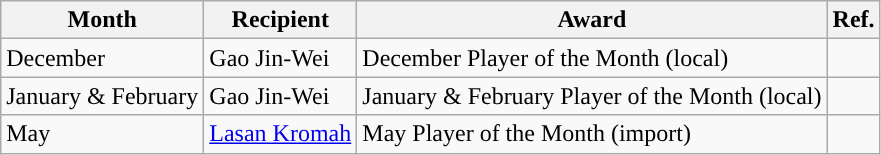<table class="wikitable">
<tr>
<th>Month</th>
<th>Recipient</th>
<th>Award</th>
<th>Ref.</th>
</tr>
<tr>
<td>December</td>
<td>Gao Jin-Wei</td>
<td>December Player of the Month (local)</td>
<td></td>
</tr>
<tr>
<td>January & February</td>
<td>Gao Jin-Wei</td>
<td>January & February Player of the Month (local)</td>
<td></td>
</tr>
<tr>
<td>May</td>
<td><a href='#'>Lasan Kromah</a></td>
<td>May Player of the Month (import)</td>
<td></td>
</tr>
</table>
